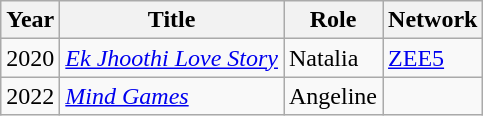<table class="wikitable sortable plainrowheaders">
<tr style="text-align:center;">
<th scope="col">Year</th>
<th scope="col">Title</th>
<th scope="col">Role</th>
<th scope="col">Network</th>
</tr>
<tr>
<td>2020</td>
<td><em><a href='#'>Ek Jhoothi Love Story</a></em></td>
<td>Natalia</td>
<td><a href='#'>ZEE5</a></td>
</tr>
<tr>
<td>2022</td>
<td><em><a href='#'>Mind Games</a></em></td>
<td>Angeline</td>
<td></td>
</tr>
</table>
